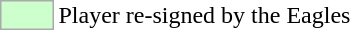<table>
<tr>
<td style="background:#cfc; border:1px solid #aaa; width:2em;"></td>
<td>Player re-signed by the Eagles</td>
</tr>
</table>
